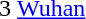<table cellspacing="0" cellpadding="0">
<tr>
<td><div>3 </div></td>
<td><a href='#'>Wuhan</a></td>
</tr>
</table>
